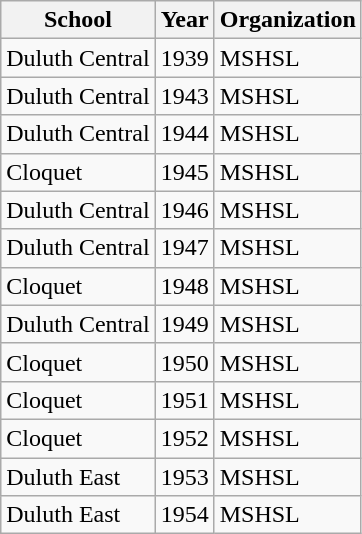<table class="wikitable">
<tr>
<th>School</th>
<th>Year</th>
<th>Organization</th>
</tr>
<tr>
<td>Duluth Central</td>
<td>1939</td>
<td>MSHSL</td>
</tr>
<tr>
<td>Duluth Central</td>
<td>1943</td>
<td>MSHSL</td>
</tr>
<tr>
<td>Duluth Central</td>
<td>1944</td>
<td>MSHSL</td>
</tr>
<tr>
<td>Cloquet</td>
<td>1945</td>
<td>MSHSL</td>
</tr>
<tr>
<td>Duluth Central</td>
<td>1946</td>
<td>MSHSL</td>
</tr>
<tr>
<td>Duluth Central</td>
<td>1947</td>
<td>MSHSL</td>
</tr>
<tr>
<td>Cloquet</td>
<td>1948</td>
<td>MSHSL</td>
</tr>
<tr>
<td>Duluth Central</td>
<td>1949</td>
<td>MSHSL</td>
</tr>
<tr>
<td>Cloquet</td>
<td>1950</td>
<td>MSHSL</td>
</tr>
<tr>
<td>Cloquet</td>
<td>1951</td>
<td>MSHSL</td>
</tr>
<tr>
<td>Cloquet</td>
<td>1952</td>
<td>MSHSL</td>
</tr>
<tr>
<td>Duluth East</td>
<td>1953</td>
<td>MSHSL</td>
</tr>
<tr>
<td>Duluth East</td>
<td>1954</td>
<td>MSHSL</td>
</tr>
</table>
